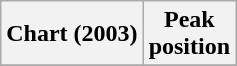<table class="wikitable sortable plainrowheaders" style="text-align:center;">
<tr>
<th>Chart (2003)</th>
<th>Peak<br>position</th>
</tr>
<tr>
</tr>
</table>
